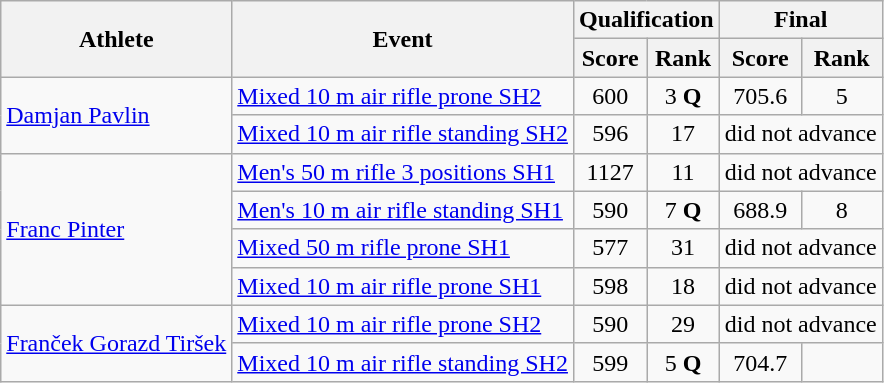<table class=wikitable>
<tr>
<th rowspan="2">Athlete</th>
<th rowspan="2">Event</th>
<th colspan="2">Qualification</th>
<th colspan="2">Final</th>
</tr>
<tr>
<th>Score</th>
<th>Rank</th>
<th>Score</th>
<th>Rank</th>
</tr>
<tr align=center>
<td align=left rowspan=2><a href='#'>Damjan Pavlin</a></td>
<td align=left><a href='#'>Mixed 10 m air rifle prone SH2</a></td>
<td>600</td>
<td>3 <strong>Q</strong></td>
<td>705.6</td>
<td>5</td>
</tr>
<tr align=center>
<td align=left><a href='#'>Mixed 10 m air rifle standing SH2</a></td>
<td>596</td>
<td>17</td>
<td colspan=2>did not advance</td>
</tr>
<tr align=center>
<td align=left rowspan=4><a href='#'>Franc Pinter</a></td>
<td align=left><a href='#'>Men's 50 m rifle 3 positions SH1</a></td>
<td>1127</td>
<td>11</td>
<td colspan=2>did not advance</td>
</tr>
<tr align=center>
<td align=left><a href='#'>Men's 10 m air rifle standing SH1</a></td>
<td>590</td>
<td>7 <strong>Q</strong></td>
<td>688.9</td>
<td>8</td>
</tr>
<tr align=center>
<td align=left><a href='#'>Mixed 50 m rifle prone SH1</a></td>
<td>577</td>
<td>31</td>
<td colspan=2>did not advance</td>
</tr>
<tr align=center>
<td align=left><a href='#'>Mixed 10 m air rifle prone SH1</a></td>
<td>598</td>
<td>18</td>
<td colspan=2>did not advance</td>
</tr>
<tr align=center>
<td align=left rowspan=2><a href='#'>Franček Gorazd Tiršek</a></td>
<td align=left><a href='#'>Mixed 10 m air rifle prone SH2</a></td>
<td>590</td>
<td>29</td>
<td colspan=2>did not advance</td>
</tr>
<tr align=center>
<td align=left><a href='#'>Mixed 10 m air rifle standing SH2</a></td>
<td>599</td>
<td>5 <strong>Q</strong></td>
<td>704.7</td>
<td></td>
</tr>
</table>
